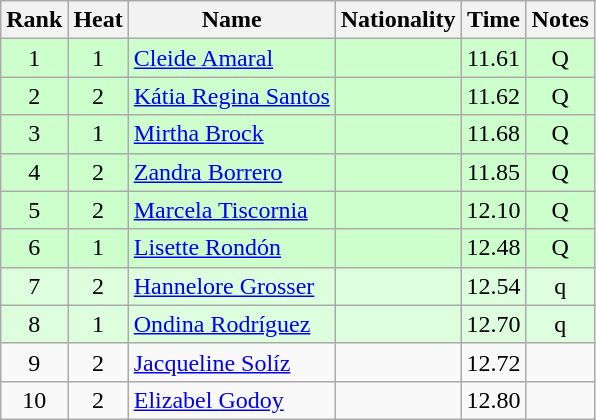<table class="wikitable sortable" style="text-align:center">
<tr>
<th>Rank</th>
<th>Heat</th>
<th>Name</th>
<th>Nationality</th>
<th>Time</th>
<th>Notes</th>
</tr>
<tr bgcolor=ccffcc>
<td>1</td>
<td>1</td>
<td align=left><a href='#'>Cleide Amaral</a></td>
<td align=left></td>
<td>11.61</td>
<td>Q</td>
</tr>
<tr bgcolor=ccffcc>
<td>2</td>
<td>2</td>
<td align=left><a href='#'>Kátia Regina Santos</a></td>
<td align=left></td>
<td>11.62</td>
<td>Q</td>
</tr>
<tr bgcolor=ccffcc>
<td>3</td>
<td>1</td>
<td align=left><a href='#'>Mirtha Brock</a></td>
<td align=left></td>
<td>11.68</td>
<td>Q</td>
</tr>
<tr bgcolor=ccffcc>
<td>4</td>
<td>2</td>
<td align=left><a href='#'>Zandra Borrero</a></td>
<td align=left></td>
<td>11.85</td>
<td>Q</td>
</tr>
<tr bgcolor=ccffcc>
<td>5</td>
<td>2</td>
<td align=left><a href='#'>Marcela Tiscornia</a></td>
<td align=left></td>
<td>12.10</td>
<td>Q</td>
</tr>
<tr bgcolor=ccffcc>
<td>6</td>
<td>1</td>
<td align=left><a href='#'>Lisette Rondón</a></td>
<td align=left></td>
<td>12.48</td>
<td>Q</td>
</tr>
<tr bgcolor=ddffdd>
<td>7</td>
<td>2</td>
<td align=left><a href='#'>Hannelore Grosser</a></td>
<td align=left></td>
<td>12.54</td>
<td>q</td>
</tr>
<tr bgcolor=ddffdd>
<td>8</td>
<td>1</td>
<td align=left><a href='#'>Ondina Rodríguez</a></td>
<td align=left></td>
<td>12.70</td>
<td>q</td>
</tr>
<tr>
<td>9</td>
<td>2</td>
<td align=left><a href='#'>Jacqueline Solíz</a></td>
<td align=left></td>
<td>12.72</td>
<td></td>
</tr>
<tr>
<td>10</td>
<td>2</td>
<td align=left><a href='#'>Elizabel Godoy</a></td>
<td align=left></td>
<td>12.80</td>
<td></td>
</tr>
</table>
